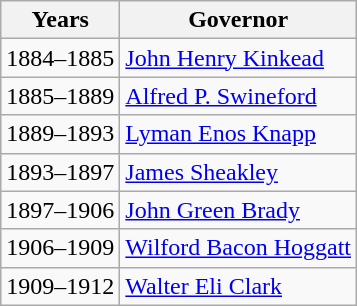<table class="wikitable">
<tr>
<th>Years</th>
<th>Governor</th>
</tr>
<tr>
<td>1884–1885</td>
<td><a href='#'>John Henry Kinkead</a></td>
</tr>
<tr>
<td>1885–1889</td>
<td><a href='#'>Alfred P. Swineford</a></td>
</tr>
<tr>
<td>1889–1893</td>
<td><a href='#'>Lyman Enos Knapp</a></td>
</tr>
<tr>
<td>1893–1897</td>
<td><a href='#'>James Sheakley</a></td>
</tr>
<tr>
<td>1897–1906</td>
<td><a href='#'>John Green Brady</a></td>
</tr>
<tr>
<td>1906–1909</td>
<td><a href='#'>Wilford Bacon Hoggatt</a></td>
</tr>
<tr>
<td>1909–1912</td>
<td><a href='#'>Walter Eli Clark</a></td>
</tr>
</table>
